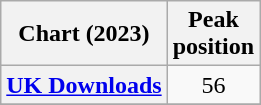<table class="wikitable sortable plainrowheaders" style="text-align:center;">
<tr>
<th scope="col">Chart (2023)</th>
<th scope="col">Peak<br>position</th>
</tr>
<tr>
<th scope="row"><a href='#'>UK Downloads</a></th>
<td>56</td>
</tr>
<tr>
</tr>
</table>
